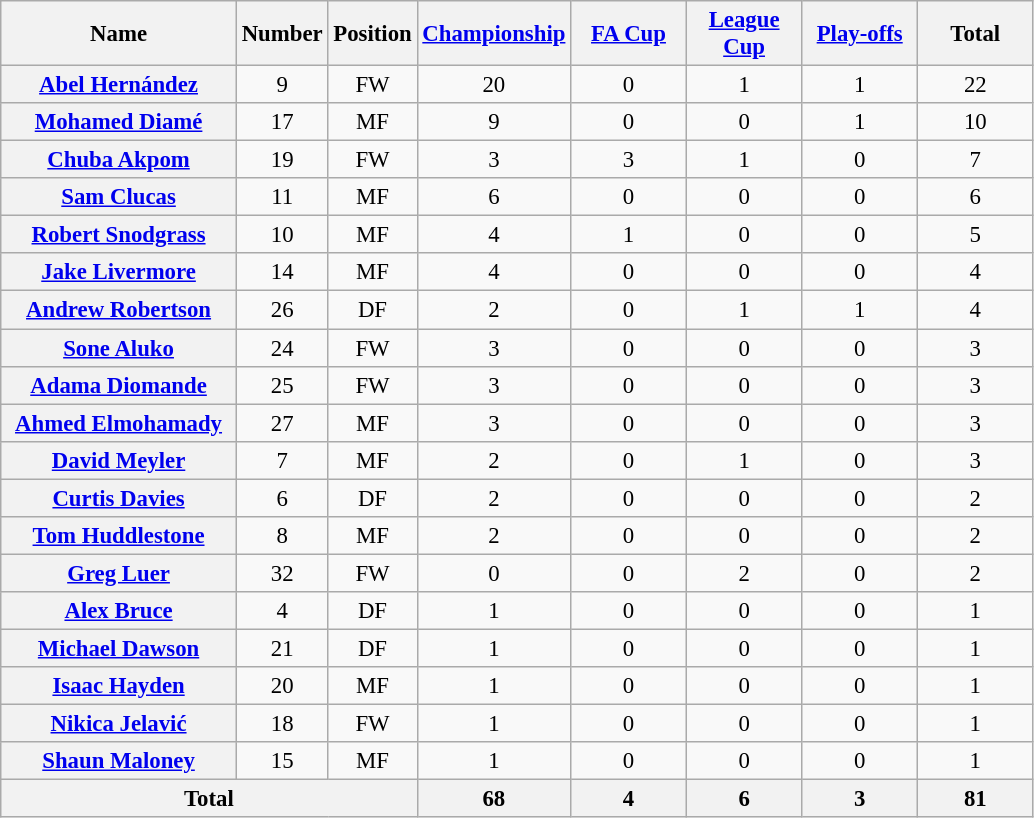<table class="wikitable sortable plainrowheaders" style="text-align:center; font-size:95%">
<tr>
<th style="width:150px;">Name</th>
<th style="width:50px;">Number</th>
<th style="width:50px;">Position</th>
<th style="width:70px;"><a href='#'>Championship</a></th>
<th style="width:70px;"><a href='#'>FA Cup</a></th>
<th style="width:70px;"><a href='#'>League<br>Cup</a></th>
<th style="width:70px;"><a href='#'>Play-offs</a></th>
<th style="width:70px;">Total</th>
</tr>
<tr>
<th scope="row"> <a href='#'>Abel Hernández</a></th>
<td>9</td>
<td>FW</td>
<td>20</td>
<td>0</td>
<td>1</td>
<td>1</td>
<td>22</td>
</tr>
<tr>
<th scope="row"> <a href='#'>Mohamed Diamé</a></th>
<td>17</td>
<td>MF</td>
<td>9</td>
<td>0</td>
<td>0</td>
<td>1</td>
<td>10</td>
</tr>
<tr>
<th scope="row"> <a href='#'>Chuba Akpom</a></th>
<td>19</td>
<td>FW</td>
<td>3</td>
<td>3</td>
<td>1</td>
<td>0</td>
<td>7</td>
</tr>
<tr>
<th scope="row"> <a href='#'>Sam Clucas</a></th>
<td>11</td>
<td>MF</td>
<td>6</td>
<td>0</td>
<td>0</td>
<td>0</td>
<td>6</td>
</tr>
<tr>
<th scope="row"> <a href='#'>Robert Snodgrass</a></th>
<td>10</td>
<td>MF</td>
<td>4</td>
<td>1</td>
<td>0</td>
<td>0</td>
<td>5</td>
</tr>
<tr>
<th scope="row"> <a href='#'>Jake Livermore</a></th>
<td>14</td>
<td>MF</td>
<td>4</td>
<td>0</td>
<td>0</td>
<td>0</td>
<td>4</td>
</tr>
<tr>
<th scope="row"> <a href='#'>Andrew Robertson</a></th>
<td>26</td>
<td>DF</td>
<td>2</td>
<td>0</td>
<td>1</td>
<td>1</td>
<td>4</td>
</tr>
<tr>
<th scope="row"> <a href='#'>Sone Aluko</a></th>
<td>24</td>
<td>FW</td>
<td>3</td>
<td>0</td>
<td>0</td>
<td>0</td>
<td>3</td>
</tr>
<tr>
<th scope="row"> <a href='#'>Adama Diomande</a></th>
<td>25</td>
<td>FW</td>
<td>3</td>
<td>0</td>
<td>0</td>
<td>0</td>
<td>3</td>
</tr>
<tr>
<th scope="row"> <a href='#'>Ahmed Elmohamady</a></th>
<td>27</td>
<td>MF</td>
<td>3</td>
<td>0</td>
<td>0</td>
<td>0</td>
<td>3</td>
</tr>
<tr>
<th scope="row"> <a href='#'>David Meyler</a></th>
<td>7</td>
<td>MF</td>
<td>2</td>
<td>0</td>
<td>1</td>
<td>0</td>
<td>3</td>
</tr>
<tr>
<th scope="row"> <a href='#'>Curtis Davies</a></th>
<td>6</td>
<td>DF</td>
<td>2</td>
<td>0</td>
<td>0</td>
<td>0</td>
<td>2</td>
</tr>
<tr>
<th scope="row"> <a href='#'>Tom Huddlestone</a></th>
<td>8</td>
<td>MF</td>
<td>2</td>
<td>0</td>
<td>0</td>
<td>0</td>
<td>2</td>
</tr>
<tr>
<th scope="row"> <a href='#'>Greg Luer</a></th>
<td>32</td>
<td>FW</td>
<td>0</td>
<td>0</td>
<td>2</td>
<td>0</td>
<td>2</td>
</tr>
<tr>
<th scope="row"> <a href='#'>Alex Bruce</a></th>
<td>4</td>
<td>DF</td>
<td>1</td>
<td>0</td>
<td>0</td>
<td>0</td>
<td>1</td>
</tr>
<tr>
<th scope="row"> <a href='#'>Michael Dawson</a></th>
<td>21</td>
<td>DF</td>
<td>1</td>
<td>0</td>
<td>0</td>
<td>0</td>
<td>1</td>
</tr>
<tr>
<th scope="row"> <a href='#'>Isaac Hayden</a></th>
<td>20</td>
<td>MF</td>
<td>1</td>
<td>0</td>
<td>0</td>
<td>0</td>
<td>1</td>
</tr>
<tr>
<th scope="row"> <a href='#'>Nikica Jelavić</a></th>
<td>18</td>
<td>FW</td>
<td>1</td>
<td>0</td>
<td>0</td>
<td>0</td>
<td>1</td>
</tr>
<tr>
<th scope="row"> <a href='#'>Shaun Maloney</a></th>
<td>15</td>
<td>MF</td>
<td>1</td>
<td>0</td>
<td>0</td>
<td>0</td>
<td>1</td>
</tr>
<tr>
<th scope="row" colspan="3"><strong>Total</strong></th>
<th>68</th>
<th>4</th>
<th>6</th>
<th>3</th>
<th>81</th>
</tr>
</table>
